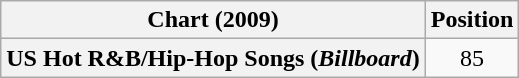<table class="wikitable plainrowheaders">
<tr>
<th>Chart (2009)</th>
<th>Position</th>
</tr>
<tr>
<th scope="row">US Hot R&B/Hip-Hop Songs (<em>Billboard</em>)</th>
<td style="text-align:center;">85</td>
</tr>
</table>
